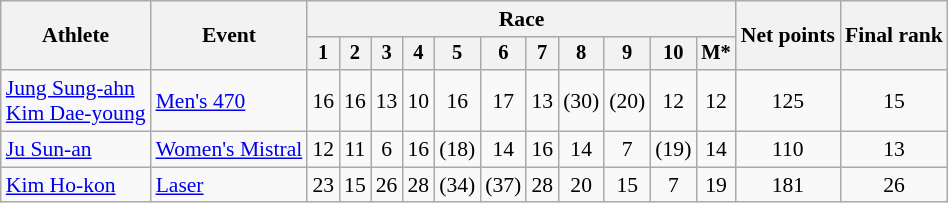<table class="wikitable" style="font-size:90%">
<tr>
<th rowspan=2>Athlete</th>
<th rowspan=2>Event</th>
<th colspan=11>Race</th>
<th rowspan=2>Net points</th>
<th rowspan=2>Final rank</th>
</tr>
<tr style="font-size:95%">
<th>1</th>
<th>2</th>
<th>3</th>
<th>4</th>
<th>5</th>
<th>6</th>
<th>7</th>
<th>8</th>
<th>9</th>
<th>10</th>
<th>M*</th>
</tr>
<tr align=center>
<td align=left><a href='#'>Jung Sung-ahn</a><br><a href='#'>Kim Dae-young</a></td>
<td align=left><a href='#'>Men's 470</a></td>
<td>16</td>
<td>16</td>
<td>13</td>
<td>10</td>
<td>16</td>
<td>17</td>
<td>13</td>
<td>(30)</td>
<td>(20)</td>
<td>12</td>
<td>12</td>
<td>125</td>
<td>15</td>
</tr>
<tr align=center>
<td align=left><a href='#'>Ju Sun-an</a></td>
<td align=left><a href='#'>Women's Mistral</a></td>
<td>12</td>
<td>11</td>
<td>6</td>
<td>16</td>
<td>(18)</td>
<td>14</td>
<td>16</td>
<td>14</td>
<td>7</td>
<td>(19)</td>
<td>14</td>
<td>110</td>
<td>13</td>
</tr>
<tr align=center>
<td align=left><a href='#'>Kim Ho-kon</a></td>
<td align=left><a href='#'>Laser</a></td>
<td>23</td>
<td>15</td>
<td>26</td>
<td>28</td>
<td>(34)</td>
<td>(37)</td>
<td>28</td>
<td>20</td>
<td>15</td>
<td>7</td>
<td>19</td>
<td>181</td>
<td>26</td>
</tr>
</table>
